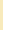<table class="toccolours" style="float:right; margin:0 0 1em 1em;">
<tr>
<td style="background:#f8eaba; text-align:center;"><br><div></div></td>
</tr>
<tr>
<td><br></td>
</tr>
<tr>
<td><br></td>
</tr>
<tr>
</tr>
</table>
